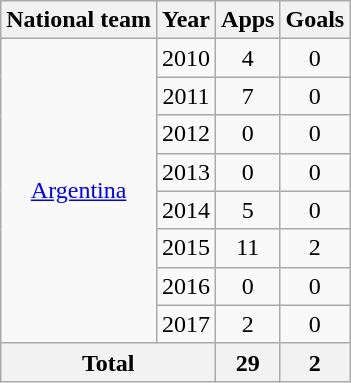<table class="wikitable" style="text-align:center">
<tr>
<th>National team</th>
<th>Year</th>
<th>Apps</th>
<th>Goals</th>
</tr>
<tr>
<td rowspan="8"><a href='#'>Argentina</a></td>
<td>2010</td>
<td>4</td>
<td>0</td>
</tr>
<tr>
<td>2011</td>
<td>7</td>
<td>0</td>
</tr>
<tr>
<td>2012</td>
<td>0</td>
<td>0</td>
</tr>
<tr>
<td>2013</td>
<td>0</td>
<td>0</td>
</tr>
<tr>
<td>2014</td>
<td>5</td>
<td>0</td>
</tr>
<tr>
<td>2015</td>
<td>11</td>
<td>2</td>
</tr>
<tr>
<td>2016</td>
<td>0</td>
<td>0</td>
</tr>
<tr>
<td>2017</td>
<td>2</td>
<td>0</td>
</tr>
<tr>
<th colspan="2">Total</th>
<th>29</th>
<th>2</th>
</tr>
</table>
